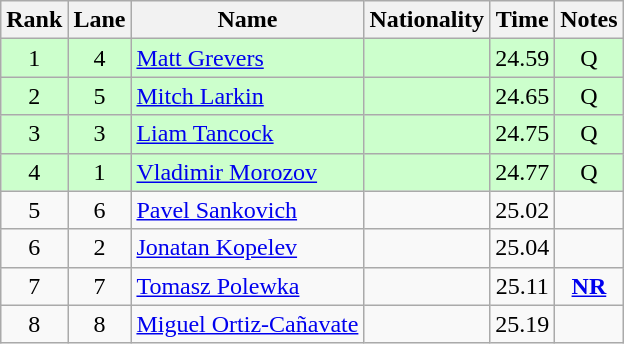<table class="wikitable sortable" style="text-align:center">
<tr>
<th>Rank</th>
<th>Lane</th>
<th>Name</th>
<th>Nationality</th>
<th>Time</th>
<th>Notes</th>
</tr>
<tr bgcolor=ccffcc>
<td>1</td>
<td>4</td>
<td align=left><a href='#'>Matt Grevers</a></td>
<td align=left></td>
<td>24.59</td>
<td>Q</td>
</tr>
<tr bgcolor=ccffcc>
<td>2</td>
<td>5</td>
<td align=left><a href='#'>Mitch Larkin</a></td>
<td align=left></td>
<td>24.65</td>
<td>Q</td>
</tr>
<tr bgcolor=ccffcc>
<td>3</td>
<td>3</td>
<td align=left><a href='#'>Liam Tancock</a></td>
<td align=left></td>
<td>24.75</td>
<td>Q</td>
</tr>
<tr bgcolor=ccffcc>
<td>4</td>
<td>1</td>
<td align=left><a href='#'>Vladimir Morozov</a></td>
<td align=left></td>
<td>24.77</td>
<td>Q</td>
</tr>
<tr>
<td>5</td>
<td>6</td>
<td align=left><a href='#'>Pavel Sankovich</a></td>
<td align=left></td>
<td>25.02</td>
<td></td>
</tr>
<tr>
<td>6</td>
<td>2</td>
<td align=left><a href='#'>Jonatan Kopelev</a></td>
<td align=left></td>
<td>25.04</td>
<td></td>
</tr>
<tr>
<td>7</td>
<td>7</td>
<td align=left><a href='#'>Tomasz Polewka</a></td>
<td align=left></td>
<td>25.11</td>
<td><strong><a href='#'>NR</a></strong></td>
</tr>
<tr>
<td>8</td>
<td>8</td>
<td align=left><a href='#'>Miguel Ortiz-Cañavate</a></td>
<td align=left></td>
<td>25.19</td>
<td></td>
</tr>
</table>
